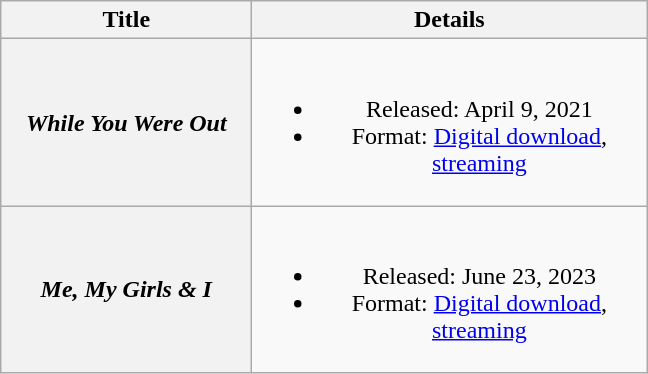<table class="wikitable plainrowheaders" style="text-align:center;">
<tr>
<th scope="col" style="width:10em;">Title</th>
<th scope="col" style="width:16em;">Details</th>
</tr>
<tr>
<th scope="row"><em>While You Were Out</em></th>
<td><br><ul><li>Released: April 9, 2021</li><li>Format: <a href='#'>Digital download</a>, <a href='#'>streaming</a></li></ul></td>
</tr>
<tr>
<th scope="row"><em>Me, My Girls & I</em></th>
<td><br><ul><li>Released: June 23, 2023</li><li>Format: <a href='#'>Digital download</a>, <a href='#'>streaming</a></li></ul></td>
</tr>
</table>
